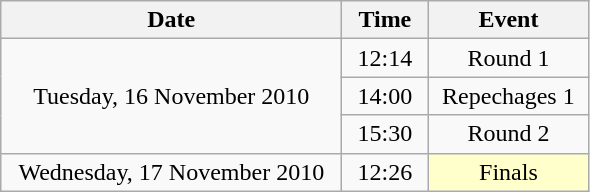<table class = "wikitable" style="text-align:center;">
<tr>
<th width=220>Date</th>
<th width=50>Time</th>
<th width=100>Event</th>
</tr>
<tr>
<td rowspan=3>Tuesday, 16 November 2010</td>
<td>12:14</td>
<td>Round 1</td>
</tr>
<tr>
<td>14:00</td>
<td>Repechages 1</td>
</tr>
<tr>
<td>15:30</td>
<td>Round 2</td>
</tr>
<tr>
<td>Wednesday, 17 November 2010</td>
<td>12:26</td>
<td bgcolor=ffffcc>Finals</td>
</tr>
</table>
